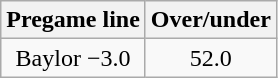<table class="wikitable" style="margin-left: auto; margin-right: auto; border: none; display: inline-table;">
<tr align="center">
<th style=>Pregame line</th>
<th style=>Over/under</th>
</tr>
<tr align="center">
<td>Baylor −3.0</td>
<td>52.0</td>
</tr>
</table>
